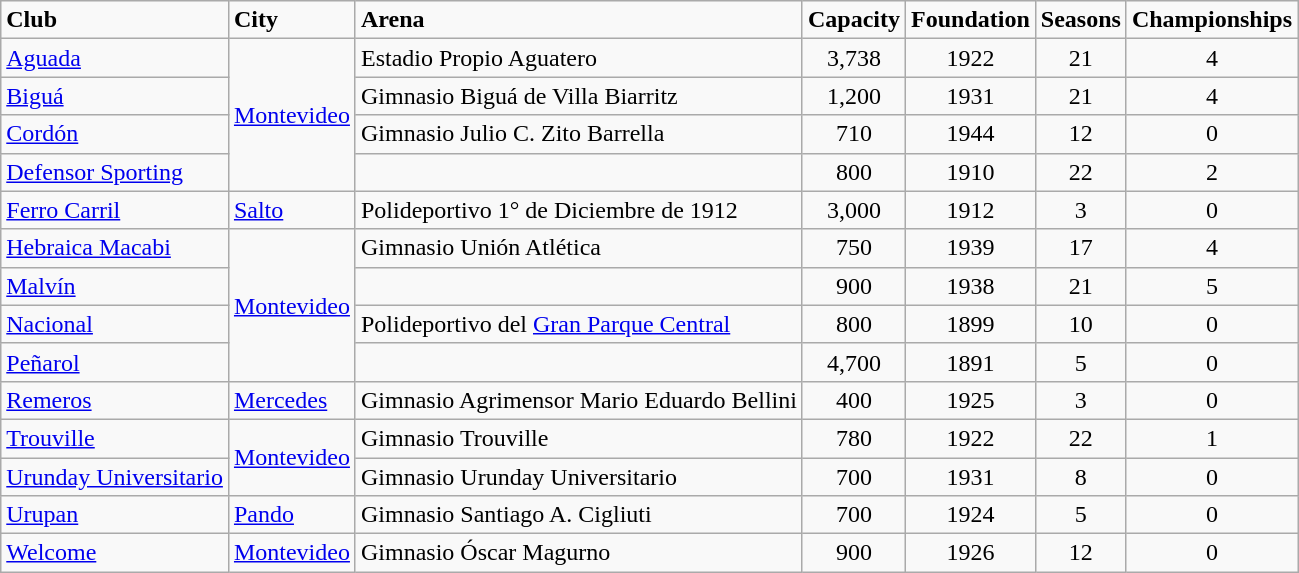<table class="wikitable sortable">
<tr>
<td><strong>Club</strong></td>
<td><strong>City</strong></td>
<td><strong>Arena</strong></td>
<td><strong>Capacity</strong></td>
<td><strong>Foundation</strong></td>
<td><strong>Seasons</strong></td>
<td><strong>Championships</strong></td>
</tr>
<tr align=left>
<td><a href='#'>Aguada</a></td>
<td rowspan=4> <a href='#'>Montevideo</a></td>
<td>Estadio Propio Aguatero</td>
<td align="center">3,738</td>
<td align="center">1922</td>
<td align="center">21</td>
<td align="center">4</td>
</tr>
<tr align=left>
<td><a href='#'>Biguá</a></td>
<td>Gimnasio Biguá de Villa Biarritz</td>
<td align="center">1,200</td>
<td align="center">1931</td>
<td align="center">21</td>
<td align="center">4</td>
</tr>
<tr align=left>
<td><a href='#'>Cordón</a></td>
<td>Gimnasio Julio C. Zito Barrella</td>
<td align="center">710</td>
<td align="center">1944</td>
<td align="center">12</td>
<td align="center">0</td>
</tr>
<tr align=left>
<td><a href='#'>Defensor Sporting</a></td>
<td></td>
<td align="center">800</td>
<td align="center">1910</td>
<td align="center">22</td>
<td align="center">2</td>
</tr>
<tr align=left>
<td><a href='#'>Ferro Carril</a></td>
<td> <a href='#'>Salto</a></td>
<td>Polideportivo 1° de Diciembre de 1912</td>
<td align="center">3,000</td>
<td align="center">1912</td>
<td align="center">3</td>
<td align="center">0</td>
</tr>
<tr align=left>
<td><a href='#'>Hebraica Macabi</a></td>
<td rowspan=4> <a href='#'>Montevideo</a></td>
<td>Gimnasio Unión Atlética</td>
<td align="center">750</td>
<td align="center">1939</td>
<td align="center">17</td>
<td align="center">4</td>
</tr>
<tr align=left>
<td><a href='#'>Malvín</a></td>
<td></td>
<td align="center">900</td>
<td align="center">1938</td>
<td align="center">21</td>
<td align="center">5</td>
</tr>
<tr align=left>
<td><a href='#'>Nacional</a></td>
<td>Polideportivo del <a href='#'>Gran Parque Central</a></td>
<td align="center">800</td>
<td align="center">1899</td>
<td align="center">10</td>
<td align="center">0</td>
</tr>
<tr align=left>
<td><a href='#'>Peñarol</a></td>
<td></td>
<td align="center">4,700</td>
<td align="center">1891</td>
<td align="center">5</td>
<td align="center">0</td>
</tr>
<tr align=left>
<td><a href='#'>Remeros</a></td>
<td> <a href='#'>Mercedes</a></td>
<td>Gimnasio Agrimensor Mario Eduardo Bellini</td>
<td align="center">400</td>
<td align="center">1925</td>
<td align="center">3</td>
<td align="center">0</td>
</tr>
<tr align=left>
<td><a href='#'>Trouville</a></td>
<td rowspan=2> <a href='#'>Montevideo</a></td>
<td>Gimnasio Trouville</td>
<td align="center">780</td>
<td align="center">1922</td>
<td align="center">22</td>
<td align="center">1</td>
</tr>
<tr align=left>
<td><a href='#'>Urunday Universitario</a></td>
<td>Gimnasio Urunday Universitario</td>
<td align="center">700</td>
<td align="center">1931</td>
<td align="center">8</td>
<td align="center">0</td>
</tr>
<tr align=left>
<td><a href='#'>Urupan</a></td>
<td> <a href='#'>Pando</a></td>
<td>Gimnasio Santiago A. Cigliuti</td>
<td align="center">700</td>
<td align="center">1924</td>
<td align="center">5</td>
<td align="center">0</td>
</tr>
<tr align=left>
<td><a href='#'>Welcome</a></td>
<td> <a href='#'>Montevideo</a></td>
<td>Gimnasio Óscar Magurno</td>
<td align="center">900</td>
<td align="center">1926</td>
<td align="center">12</td>
<td align="center">0</td>
</tr>
</table>
